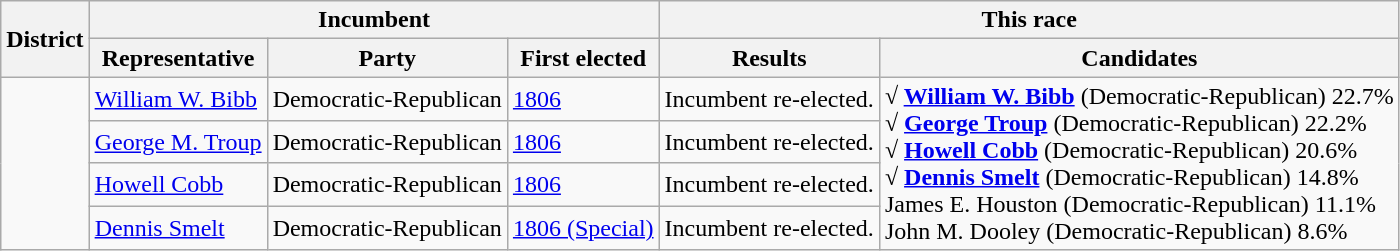<table class=wikitable>
<tr>
<th rowspan=2>District</th>
<th colspan=3>Incumbent</th>
<th colspan=2>This race</th>
</tr>
<tr>
<th>Representative</th>
<th>Party</th>
<th>First elected</th>
<th>Results</th>
<th>Candidates</th>
</tr>
<tr>
<td rowspan=4><br></td>
<td><a href='#'>William W. Bibb</a></td>
<td>Democratic-Republican</td>
<td><a href='#'>1806</a></td>
<td>Incumbent re-elected.</td>
<td rowspan=4 nowrap><strong>√ <a href='#'>William W. Bibb</a></strong> (Democratic-Republican) 22.7%<br><strong>√ <a href='#'>George Troup</a></strong> (Democratic-Republican) 22.2%<br><strong>√ <a href='#'>Howell Cobb</a></strong> (Democratic-Republican) 20.6%<br><strong>√ <a href='#'>Dennis Smelt</a></strong> (Democratic-Republican) 14.8%<br>James E. Houston (Democratic-Republican) 11.1%<br>John M. Dooley (Democratic-Republican) 8.6%</td>
</tr>
<tr>
<td><a href='#'>George M. Troup</a></td>
<td>Democratic-Republican</td>
<td><a href='#'>1806</a></td>
<td>Incumbent re-elected.</td>
</tr>
<tr>
<td><a href='#'>Howell Cobb</a></td>
<td>Democratic-Republican</td>
<td><a href='#'>1806</a></td>
<td>Incumbent re-elected.</td>
</tr>
<tr>
<td><a href='#'>Dennis Smelt</a></td>
<td>Democratic-Republican</td>
<td><a href='#'>1806 (Special)</a></td>
<td>Incumbent re-elected.</td>
</tr>
</table>
